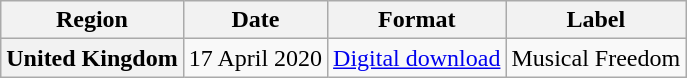<table class="wikitable plainrowheaders">
<tr>
<th scope="col">Region</th>
<th scope="col">Date</th>
<th scope="col">Format</th>
<th scope="col">Label</th>
</tr>
<tr>
<th scope="row">United Kingdom</th>
<td>17 April 2020</td>
<td><a href='#'>Digital download</a></td>
<td>Musical Freedom</td>
</tr>
</table>
